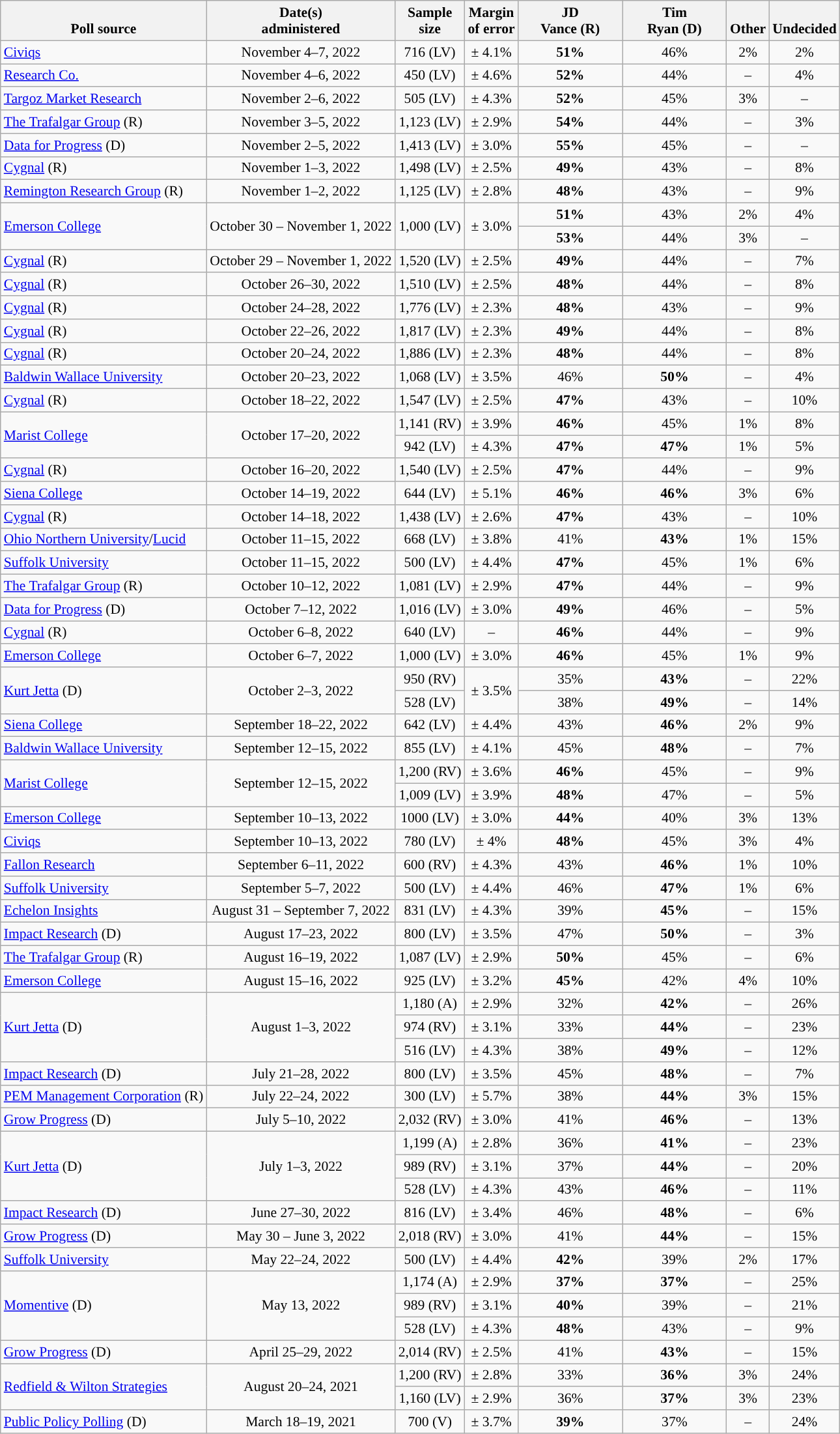<table class="wikitable" style="font-size:90%;text-align:center;">
<tr valign=bottom>
<th>Poll source</th>
<th>Date(s)<br>administered</th>
<th>Sample<br>size</th>
<th>Margin<br>of error</th>
<th style="width:100px;">JD<br>Vance (R)</th>
<th style="width:100px;">Tim<br>Ryan (D)</th>
<th>Other</th>
<th>Undecided</th>
</tr>
<tr>
<td style="text-align:left;"><a href='#'>Civiqs</a></td>
<td>November 4–7, 2022</td>
<td>716 (LV)</td>
<td>± 4.1%</td>
<td><strong>51%</strong></td>
<td>46%</td>
<td>2%</td>
<td>2%</td>
</tr>
<tr>
<td style="text-align:left;"><a href='#'>Research Co.</a></td>
<td>November 4–6, 2022</td>
<td>450 (LV)</td>
<td>± 4.6%</td>
<td><strong>52%</strong></td>
<td>44%</td>
<td>–</td>
<td>4%</td>
</tr>
<tr>
<td style="text-align:left;"><a href='#'>Targoz Market Research</a></td>
<td>November 2–6, 2022</td>
<td>505 (LV)</td>
<td>± 4.3%</td>
<td><strong>52%</strong></td>
<td>45%</td>
<td>3%</td>
<td>–</td>
</tr>
<tr>
<td style="text-align:left;"><a href='#'>The Trafalgar Group</a> (R)</td>
<td>November 3–5, 2022</td>
<td>1,123 (LV)</td>
<td>± 2.9%</td>
<td><strong>54%</strong></td>
<td>44%</td>
<td>–</td>
<td>3%</td>
</tr>
<tr>
<td style="text-align:left;"><a href='#'>Data for Progress</a> (D)</td>
<td>November 2–5, 2022</td>
<td>1,413 (LV)</td>
<td>± 3.0%</td>
<td><strong>55%</strong></td>
<td>45%</td>
<td>–</td>
<td>–</td>
</tr>
<tr>
<td style="text-align:left;"><a href='#'>Cygnal</a> (R)</td>
<td>November 1–3, 2022</td>
<td>1,498 (LV)</td>
<td>± 2.5%</td>
<td><strong>49%</strong></td>
<td>43%</td>
<td>–</td>
<td>8%</td>
</tr>
<tr>
<td style="text-align:left;"><a href='#'>Remington Research Group</a> (R)</td>
<td>November 1–2, 2022</td>
<td>1,125 (LV)</td>
<td>± 2.8%</td>
<td><strong>48%</strong></td>
<td>43%</td>
<td>–</td>
<td>9%</td>
</tr>
<tr>
<td style="text-align:left;"rowspan="2"><a href='#'>Emerson College</a></td>
<td rowspan="2">October 30 – November 1, 2022</td>
<td rowspan="2">1,000 (LV)</td>
<td rowspan="2">± 3.0%</td>
<td><strong>51%</strong></td>
<td>43%</td>
<td>2%</td>
<td>4%</td>
</tr>
<tr>
<td><strong>53%</strong></td>
<td>44%</td>
<td>3%</td>
<td>–</td>
</tr>
<tr>
<td style="text-align:left;"><a href='#'>Cygnal</a> (R)</td>
<td>October 29 – November 1, 2022</td>
<td>1,520 (LV)</td>
<td>± 2.5%</td>
<td><strong>49%</strong></td>
<td>44%</td>
<td>–</td>
<td>7%</td>
</tr>
<tr>
<td style="text-align:left;"><a href='#'>Cygnal</a> (R)</td>
<td>October 26–30, 2022</td>
<td>1,510 (LV)</td>
<td>± 2.5%</td>
<td><strong>48%</strong></td>
<td>44%</td>
<td>–</td>
<td>8%</td>
</tr>
<tr>
<td style="text-align:left;"><a href='#'>Cygnal</a> (R)</td>
<td>October 24–28, 2022</td>
<td>1,776 (LV)</td>
<td>± 2.3%</td>
<td><strong>48%</strong></td>
<td>43%</td>
<td>–</td>
<td>9%</td>
</tr>
<tr>
<td style="text-align:left;"><a href='#'>Cygnal</a> (R)</td>
<td>October 22–26, 2022</td>
<td>1,817 (LV)</td>
<td>± 2.3%</td>
<td><strong>49%</strong></td>
<td>44%</td>
<td>–</td>
<td>8%</td>
</tr>
<tr>
<td style="text-align:left;"><a href='#'>Cygnal</a> (R)</td>
<td>October 20–24, 2022</td>
<td>1,886 (LV)</td>
<td>± 2.3%</td>
<td><strong>48%</strong></td>
<td>44%</td>
<td>–</td>
<td>8%</td>
</tr>
<tr>
<td style="text-align:left;"><a href='#'>Baldwin Wallace University</a></td>
<td>October 20–23, 2022</td>
<td>1,068 (LV)</td>
<td>± 3.5%</td>
<td>46%</td>
<td><strong>50%</strong></td>
<td>–</td>
<td>4%</td>
</tr>
<tr>
<td style="text-align:left;"><a href='#'>Cygnal</a> (R)</td>
<td>October 18–22, 2022</td>
<td>1,547 (LV)</td>
<td>± 2.5%</td>
<td><strong>47%</strong></td>
<td>43%</td>
<td>–</td>
<td>10%</td>
</tr>
<tr>
<td style="text-align:left;" rowspan="2"><a href='#'>Marist College</a></td>
<td rowspan="2">October 17–20, 2022</td>
<td>1,141 (RV)</td>
<td>± 3.9%</td>
<td><strong>46%</strong></td>
<td>45%</td>
<td>1%</td>
<td>8%</td>
</tr>
<tr>
<td>942 (LV)</td>
<td>± 4.3%</td>
<td><strong>47%</strong></td>
<td><strong>47%</strong></td>
<td>1%</td>
<td>5%</td>
</tr>
<tr>
<td style="text-align:left;"><a href='#'>Cygnal</a> (R)</td>
<td>October 16–20, 2022</td>
<td>1,540 (LV)</td>
<td>± 2.5%</td>
<td><strong>47%</strong></td>
<td>44%</td>
<td>–</td>
<td>9%</td>
</tr>
<tr>
<td style="text-align:left;"><a href='#'>Siena College</a></td>
<td>October 14–19, 2022</td>
<td>644 (LV)</td>
<td>± 5.1%</td>
<td><strong>46%</strong></td>
<td><strong>46%</strong></td>
<td>3%</td>
<td>6%</td>
</tr>
<tr>
<td style="text-align:left;"><a href='#'>Cygnal</a> (R)</td>
<td>October 14–18, 2022</td>
<td>1,438 (LV)</td>
<td>± 2.6%</td>
<td><strong>47%</strong></td>
<td>43%</td>
<td>–</td>
<td>10%</td>
</tr>
<tr>
<td style="text-align:left;"><a href='#'>Ohio Northern University</a>/<a href='#'>Lucid</a></td>
<td>October 11–15, 2022</td>
<td>668 (LV)</td>
<td>± 3.8%</td>
<td>41%</td>
<td><strong>43%</strong></td>
<td>1%</td>
<td>15%</td>
</tr>
<tr>
<td style="text-align:left;"><a href='#'>Suffolk University</a></td>
<td>October 11–15, 2022</td>
<td>500 (LV)</td>
<td>± 4.4%</td>
<td><strong>47%</strong></td>
<td>45%</td>
<td>1%</td>
<td>6%</td>
</tr>
<tr>
<td style="text-align:left;"><a href='#'>The Trafalgar Group</a> (R)</td>
<td>October 10–12, 2022</td>
<td>1,081 (LV)</td>
<td>± 2.9%</td>
<td><strong>47%</strong></td>
<td>44%</td>
<td>–</td>
<td>9%</td>
</tr>
<tr>
<td style="text-align:left;"><a href='#'>Data for Progress</a> (D)</td>
<td>October 7–12, 2022</td>
<td>1,016 (LV)</td>
<td>± 3.0%</td>
<td><strong>49%</strong></td>
<td>46%</td>
<td>–</td>
<td>5%</td>
</tr>
<tr>
<td style="text-align:left;"><a href='#'>Cygnal</a> (R)</td>
<td>October 6–8, 2022</td>
<td>640 (LV)</td>
<td>–</td>
<td><strong>46%</strong></td>
<td>44%</td>
<td>–</td>
<td>9%</td>
</tr>
<tr>
<td style="text-align:left;"><a href='#'>Emerson College</a></td>
<td>October 6–7, 2022</td>
<td>1,000 (LV)</td>
<td>± 3.0%</td>
<td><strong>46%</strong></td>
<td>45%</td>
<td>1%</td>
<td>9%</td>
</tr>
<tr>
<td style="text-align:left;" rowspan="2"><a href='#'>Kurt Jetta</a> (D)</td>
<td rowspan="2">October 2–3, 2022</td>
<td>950 (RV)</td>
<td rowspan="2">± 3.5%</td>
<td>35%</td>
<td><strong>43%</strong></td>
<td>–</td>
<td>22%</td>
</tr>
<tr>
<td>528 (LV)</td>
<td>38%</td>
<td><strong>49%</strong></td>
<td>–</td>
<td>14%</td>
</tr>
<tr>
<td style="text-align:left;"><a href='#'>Siena College</a></td>
<td>September 18–22, 2022</td>
<td>642 (LV)</td>
<td>± 4.4%</td>
<td>43%</td>
<td><strong>46%</strong></td>
<td>2%</td>
<td>9%</td>
</tr>
<tr>
<td style="text-align:left;"><a href='#'>Baldwin Wallace University</a></td>
<td>September 12–15, 2022</td>
<td>855 (LV)</td>
<td>± 4.1%</td>
<td>45%</td>
<td><strong>48%</strong></td>
<td>–</td>
<td>7%</td>
</tr>
<tr>
<td style="text-align:left;" rowspan="2"><a href='#'>Marist College</a></td>
<td rowspan="2">September 12–15, 2022</td>
<td>1,200 (RV)</td>
<td>± 3.6%</td>
<td><strong>46%</strong></td>
<td>45%</td>
<td>–</td>
<td>9%</td>
</tr>
<tr>
<td>1,009 (LV)</td>
<td>± 3.9%</td>
<td><strong>48%</strong></td>
<td>47%</td>
<td>–</td>
<td>5%</td>
</tr>
<tr>
<td style="text-align:left;"><a href='#'>Emerson College</a></td>
<td>September 10–13, 2022</td>
<td>1000 (LV)</td>
<td>± 3.0%</td>
<td><strong>44%</strong></td>
<td>40%</td>
<td>3%</td>
<td>13%</td>
</tr>
<tr>
<td style="text-align:left;"><a href='#'>Civiqs</a></td>
<td>September 10–13, 2022</td>
<td>780 (LV)</td>
<td>± 4%</td>
<td><strong>48%</strong></td>
<td>45%</td>
<td>3%</td>
<td>4%</td>
</tr>
<tr>
<td style="text-align:left;"><a href='#'>Fallon Research</a></td>
<td>September 6–11, 2022</td>
<td>600 (RV)</td>
<td>± 4.3%</td>
<td>43%</td>
<td><strong>46%</strong></td>
<td>1%</td>
<td>10%</td>
</tr>
<tr>
<td style="text-align:left;"><a href='#'>Suffolk University</a></td>
<td>September 5–7, 2022</td>
<td>500 (LV)</td>
<td>± 4.4%</td>
<td>46%</td>
<td><strong>47%</strong></td>
<td>1%</td>
<td>6%</td>
</tr>
<tr>
<td style="text-align:left;"><a href='#'>Echelon Insights</a></td>
<td>August 31 – September 7, 2022</td>
<td>831 (LV)</td>
<td>± 4.3%</td>
<td>39%</td>
<td><strong>45%</strong></td>
<td>–</td>
<td>15%</td>
</tr>
<tr>
<td style="text-align:left;"><a href='#'>Impact Research</a> (D)</td>
<td>August 17–23, 2022</td>
<td>800 (LV)</td>
<td>± 3.5%</td>
<td>47%</td>
<td><strong>50%</strong></td>
<td>–</td>
<td>3%</td>
</tr>
<tr>
<td style="text-align:left;"><a href='#'>The Trafalgar Group</a> (R)</td>
<td>August 16–19, 2022</td>
<td>1,087 (LV)</td>
<td>± 2.9%</td>
<td><strong>50%</strong></td>
<td>45%</td>
<td>–</td>
<td>6%</td>
</tr>
<tr>
<td style="text-align:left;"><a href='#'>Emerson College</a></td>
<td>August 15–16, 2022</td>
<td>925 (LV)</td>
<td>± 3.2%</td>
<td><strong>45%</strong></td>
<td>42%</td>
<td>4%</td>
<td>10%</td>
</tr>
<tr>
<td style="text-align:left;" rowspan="3"><a href='#'>Kurt Jetta</a> (D)</td>
<td rowspan="3">August 1–3, 2022</td>
<td>1,180 (A)</td>
<td>± 2.9%</td>
<td>32%</td>
<td><strong>42%</strong></td>
<td>–</td>
<td>26%</td>
</tr>
<tr>
<td>974 (RV)</td>
<td>± 3.1%</td>
<td>33%</td>
<td><strong>44%</strong></td>
<td>–</td>
<td>23%</td>
</tr>
<tr>
<td>516 (LV)</td>
<td>± 4.3%</td>
<td>38%</td>
<td><strong>49%</strong></td>
<td>–</td>
<td>12%</td>
</tr>
<tr>
<td style="text-align:left;"><a href='#'>Impact Research</a> (D)</td>
<td>July 21–28, 2022</td>
<td>800 (LV)</td>
<td>± 3.5%</td>
<td>45%</td>
<td><strong>48%</strong></td>
<td>–</td>
<td>7%</td>
</tr>
<tr>
<td style="text-align:left;"><a href='#'>PEM Management Corporation</a> (R)</td>
<td>July 22–24, 2022</td>
<td>300 (LV)</td>
<td>± 5.7%</td>
<td>38%</td>
<td><strong>44%</strong></td>
<td>3%</td>
<td>15%</td>
</tr>
<tr>
<td style="text-align:left;"><a href='#'>Grow Progress</a> (D)</td>
<td>July 5–10, 2022</td>
<td>2,032 (RV)</td>
<td>± 3.0%</td>
<td>41%</td>
<td><strong>46%</strong></td>
<td>–</td>
<td>13%</td>
</tr>
<tr>
<td style="text-align:left;" rowspan="3"><a href='#'>Kurt Jetta</a> (D)</td>
<td rowspan="3">July 1–3, 2022</td>
<td>1,199 (A)</td>
<td>± 2.8%</td>
<td>36%</td>
<td><strong>41%</strong></td>
<td>–</td>
<td>23%</td>
</tr>
<tr>
<td>989 (RV)</td>
<td>± 3.1%</td>
<td>37%</td>
<td><strong>44%</strong></td>
<td>–</td>
<td>20%</td>
</tr>
<tr>
<td>528 (LV)</td>
<td>± 4.3%</td>
<td>43%</td>
<td><strong>46%</strong></td>
<td>–</td>
<td>11%</td>
</tr>
<tr>
<td style="text-align:left;"><a href='#'>Impact Research</a> (D)</td>
<td>June 27–30, 2022</td>
<td>816 (LV)</td>
<td>± 3.4%</td>
<td>46%</td>
<td><strong>48%</strong></td>
<td>–</td>
<td>6%</td>
</tr>
<tr>
<td style="text-align:left;"><a href='#'>Grow Progress</a> (D)</td>
<td>May 30 – June 3, 2022</td>
<td>2,018 (RV)</td>
<td>± 3.0%</td>
<td>41%</td>
<td><strong>44%</strong></td>
<td>–</td>
<td>15%</td>
</tr>
<tr>
<td style="text-align:left;"><a href='#'>Suffolk University</a></td>
<td>May 22–24, 2022</td>
<td>500 (LV)</td>
<td>± 4.4%</td>
<td><strong>42%</strong></td>
<td>39%</td>
<td>2%</td>
<td>17%</td>
</tr>
<tr>
<td style="text-align:left;" rowspan="3"><a href='#'>Momentive</a> (D)</td>
<td rowspan="3">May 13, 2022</td>
<td>1,174 (A)</td>
<td>± 2.9%</td>
<td><strong>37%</strong></td>
<td><strong>37%</strong></td>
<td>–</td>
<td>25%</td>
</tr>
<tr>
<td>989 (RV)</td>
<td>± 3.1%</td>
<td><strong>40%</strong></td>
<td>39%</td>
<td>–</td>
<td>21%</td>
</tr>
<tr>
<td>528 (LV)</td>
<td>± 4.3%</td>
<td><strong>48%</strong></td>
<td>43%</td>
<td>–</td>
<td>9%</td>
</tr>
<tr>
<td style="text-align:left;"><a href='#'>Grow Progress</a> (D)</td>
<td>April 25–29, 2022</td>
<td>2,014 (RV)</td>
<td>± 2.5%</td>
<td>41%</td>
<td><strong>43%</strong></td>
<td>–</td>
<td>15%</td>
</tr>
<tr>
<td style="text-align:left;" rowspan="2"><a href='#'>Redfield & Wilton Strategies</a></td>
<td rowspan="2">August 20–24, 2021</td>
<td>1,200 (RV)</td>
<td>± 2.8%</td>
<td>33%</td>
<td><strong>36%</strong></td>
<td>3%</td>
<td>24%</td>
</tr>
<tr>
<td>1,160 (LV)</td>
<td>± 2.9%</td>
<td>36%</td>
<td><strong>37%</strong></td>
<td>3%</td>
<td>23%</td>
</tr>
<tr>
<td style="text-align:left;"><a href='#'>Public Policy Polling</a> (D)</td>
<td>March 18–19, 2021</td>
<td>700 (V)</td>
<td>± 3.7%</td>
<td><strong>39%</strong></td>
<td>37%</td>
<td>–</td>
<td>24%</td>
</tr>
</table>
